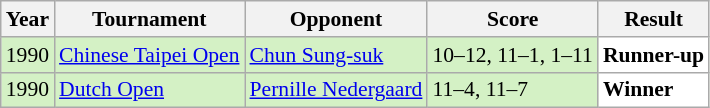<table class="sortable wikitable" style="font-size: 90%;">
<tr>
<th>Year</th>
<th>Tournament</th>
<th>Opponent</th>
<th>Score</th>
<th>Result</th>
</tr>
<tr style="background:#D4F1C5">
<td align="center">1990</td>
<td align="left"><a href='#'>Chinese Taipei Open</a></td>
<td align="left"> <a href='#'>Chun Sung-suk</a></td>
<td align="left">10–12, 11–1, 1–11</td>
<td style="text-align:left; background:white"> <strong>Runner-up</strong></td>
</tr>
<tr style="background:#D4F1C5">
<td align="center">1990</td>
<td align="left"><a href='#'>Dutch Open</a></td>
<td align="left"> <a href='#'>Pernille Nedergaard</a></td>
<td align="left">11–4, 11–7</td>
<td style="text-align:left; background:white"> <strong>Winner</strong></td>
</tr>
</table>
